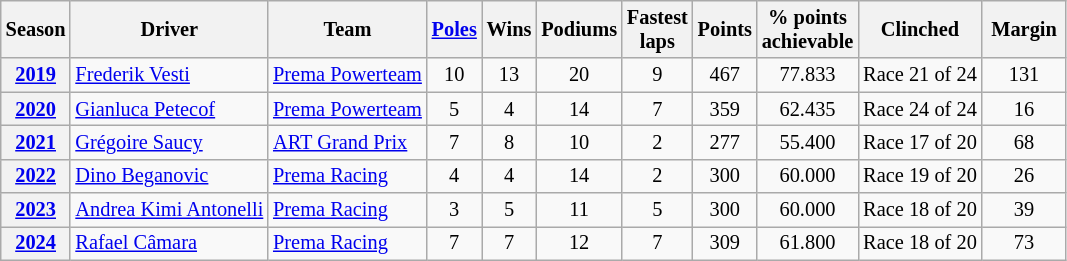<table class="wikitable" style="font-size:85%; text-align:center;">
<tr>
<th scope=col>Season</th>
<th scope=col>Driver</th>
<th scope=col>Team</th>
<th scope=col><a href='#'>Poles</a></th>
<th scope=col>Wins</th>
<th scope=col>Podiums</th>
<th scope=col width="40">Fastest laps</th>
<th scope=col>Points</th>
<th scope=col width=20>% points achievable</th>
<th scope=col>Clinched</th>
<th scope=col width="50">Margin</th>
</tr>
<tr>
<th><a href='#'>2019</a></th>
<td align=left> <a href='#'>Frederik Vesti</a></td>
<td align=left> <a href='#'>Prema Powerteam</a></td>
<td>10</td>
<td>13</td>
<td>20</td>
<td>9</td>
<td>467</td>
<td>77.833</td>
<td>Race 21 of 24</td>
<td>131</td>
</tr>
<tr>
<th><a href='#'>2020</a></th>
<td align=left> <a href='#'>Gianluca Petecof</a></td>
<td align=left> <a href='#'>Prema Powerteam</a></td>
<td>5</td>
<td>4</td>
<td>14</td>
<td>7</td>
<td>359</td>
<td>62.435</td>
<td>Race 24 of 24</td>
<td>16</td>
</tr>
<tr>
<th><a href='#'>2021</a></th>
<td align=left> <a href='#'>Grégoire Saucy</a></td>
<td align=left> <a href='#'>ART Grand Prix</a></td>
<td>7</td>
<td>8</td>
<td>10</td>
<td>2</td>
<td>277</td>
<td>55.400</td>
<td>Race 17 of 20</td>
<td>68</td>
</tr>
<tr>
<th><a href='#'>2022</a></th>
<td align=left> <a href='#'>Dino Beganovic</a></td>
<td align=left> <a href='#'>Prema Racing</a></td>
<td>4</td>
<td>4</td>
<td>14</td>
<td>2</td>
<td>300</td>
<td>60.000</td>
<td>Race 19 of 20</td>
<td>26</td>
</tr>
<tr>
<th><a href='#'>2023</a></th>
<td align=left> <a href='#'>Andrea Kimi Antonelli</a></td>
<td align=left> <a href='#'>Prema Racing</a></td>
<td>3</td>
<td>5</td>
<td>11</td>
<td>5</td>
<td>300</td>
<td>60.000</td>
<td>Race 18 of 20</td>
<td>39</td>
</tr>
<tr>
<th><a href='#'>2024</a></th>
<td align=left> <a href='#'>Rafael Câmara</a></td>
<td align=left> <a href='#'>Prema Racing</a></td>
<td>7</td>
<td>7</td>
<td>12</td>
<td>7</td>
<td>309</td>
<td>61.800</td>
<td>Race 18 of 20</td>
<td>73</td>
</tr>
</table>
